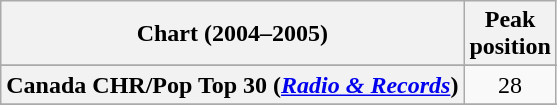<table class="wikitable sortable plainrowheaders" style="text-align:center">
<tr>
<th>Chart (2004–2005)</th>
<th>Peak<br>position</th>
</tr>
<tr>
</tr>
<tr>
<th scope="row">Canada CHR/Pop Top 30 (<em><a href='#'>Radio & Records</a></em>)</th>
<td>28</td>
</tr>
<tr>
</tr>
<tr>
</tr>
<tr>
</tr>
<tr>
</tr>
<tr>
</tr>
</table>
